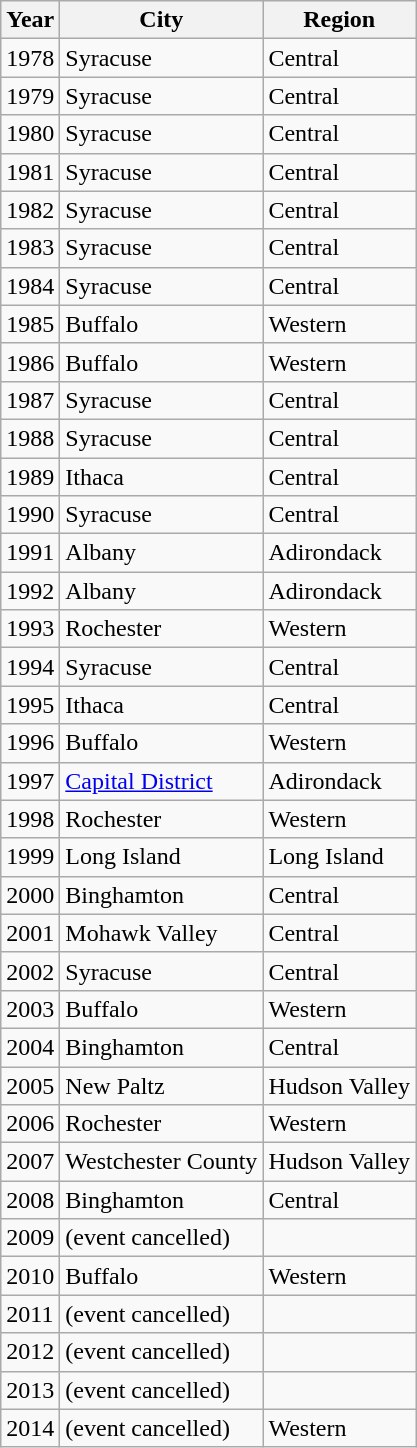<table class="wikitable">
<tr>
<th>Year</th>
<th>City</th>
<th>Region</th>
</tr>
<tr>
<td>1978</td>
<td>Syracuse</td>
<td>Central</td>
</tr>
<tr>
<td>1979</td>
<td>Syracuse</td>
<td>Central</td>
</tr>
<tr>
<td>1980</td>
<td>Syracuse</td>
<td>Central</td>
</tr>
<tr>
<td>1981</td>
<td>Syracuse</td>
<td>Central</td>
</tr>
<tr>
<td>1982</td>
<td>Syracuse</td>
<td>Central</td>
</tr>
<tr>
<td>1983</td>
<td>Syracuse</td>
<td>Central</td>
</tr>
<tr>
<td>1984</td>
<td>Syracuse</td>
<td>Central</td>
</tr>
<tr>
<td>1985</td>
<td>Buffalo</td>
<td>Western</td>
</tr>
<tr>
<td>1986</td>
<td>Buffalo</td>
<td>Western</td>
</tr>
<tr>
<td>1987</td>
<td>Syracuse</td>
<td>Central</td>
</tr>
<tr>
<td>1988</td>
<td>Syracuse</td>
<td>Central</td>
</tr>
<tr>
<td>1989</td>
<td>Ithaca</td>
<td>Central</td>
</tr>
<tr>
<td>1990</td>
<td>Syracuse</td>
<td>Central</td>
</tr>
<tr>
<td>1991</td>
<td>Albany</td>
<td>Adirondack</td>
</tr>
<tr>
<td>1992</td>
<td>Albany</td>
<td>Adirondack</td>
</tr>
<tr>
<td>1993</td>
<td>Rochester</td>
<td>Western</td>
</tr>
<tr>
<td>1994</td>
<td>Syracuse</td>
<td>Central</td>
</tr>
<tr>
<td>1995</td>
<td>Ithaca</td>
<td>Central</td>
</tr>
<tr>
<td>1996</td>
<td>Buffalo</td>
<td>Western</td>
</tr>
<tr>
<td>1997</td>
<td><a href='#'>Capital District</a></td>
<td>Adirondack</td>
</tr>
<tr>
<td>1998</td>
<td>Rochester</td>
<td>Western</td>
</tr>
<tr>
<td>1999</td>
<td>Long Island</td>
<td>Long Island</td>
</tr>
<tr>
<td>2000</td>
<td>Binghamton</td>
<td>Central</td>
</tr>
<tr>
<td>2001</td>
<td>Mohawk Valley</td>
<td>Central</td>
</tr>
<tr>
<td>2002</td>
<td>Syracuse</td>
<td>Central</td>
</tr>
<tr>
<td>2003</td>
<td>Buffalo</td>
<td>Western</td>
</tr>
<tr>
<td>2004</td>
<td>Binghamton</td>
<td>Central</td>
</tr>
<tr>
<td>2005</td>
<td>New Paltz</td>
<td>Hudson Valley</td>
</tr>
<tr>
<td>2006</td>
<td>Rochester</td>
<td>Western</td>
</tr>
<tr>
<td>2007</td>
<td>Westchester County</td>
<td>Hudson Valley</td>
</tr>
<tr>
<td>2008</td>
<td>Binghamton</td>
<td>Central</td>
</tr>
<tr>
<td>2009</td>
<td>(event cancelled)</td>
<td></td>
</tr>
<tr>
<td>2010</td>
<td>Buffalo</td>
<td>Western</td>
</tr>
<tr>
<td>2011</td>
<td>(event cancelled)</td>
<td></td>
</tr>
<tr>
<td>2012</td>
<td>(event cancelled)</td>
<td></td>
</tr>
<tr>
<td>2013</td>
<td>(event cancelled)</td>
<td></td>
</tr>
<tr>
<td>2014</td>
<td>(event cancelled)</td>
<td>Western</td>
</tr>
</table>
